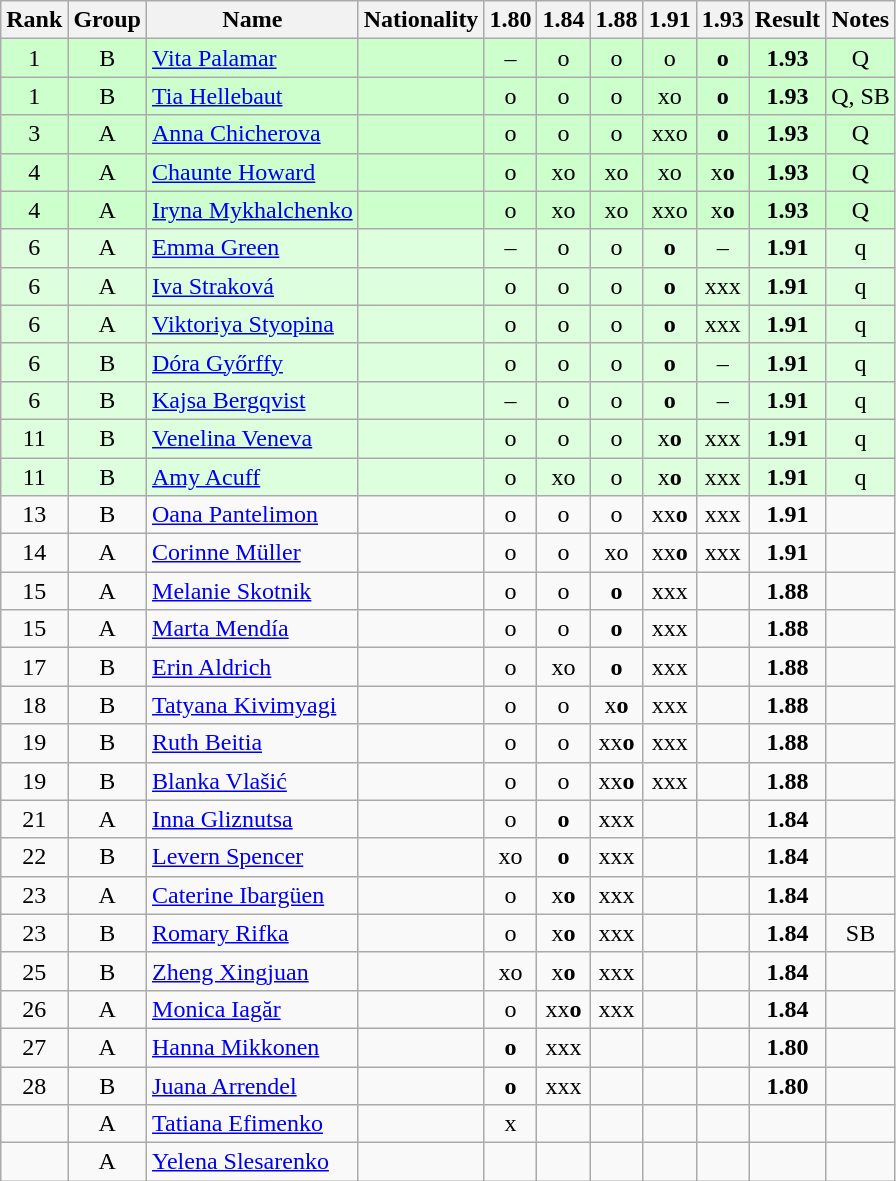<table class="wikitable sortable" style="text-align:center">
<tr>
<th>Rank</th>
<th>Group</th>
<th>Name</th>
<th>Nationality</th>
<th>1.80</th>
<th>1.84</th>
<th>1.88</th>
<th>1.91</th>
<th>1.93</th>
<th>Result</th>
<th>Notes</th>
</tr>
<tr bgcolor=ccffcc>
<td>1</td>
<td>B</td>
<td align=left><a href='#'>Vita Palamar</a></td>
<td align=left></td>
<td>–</td>
<td>o</td>
<td>o</td>
<td>o</td>
<td><strong>o</strong></td>
<td><strong>1.93</strong></td>
<td>Q</td>
</tr>
<tr bgcolor=ccffcc>
<td>1</td>
<td>B</td>
<td align=left><a href='#'>Tia Hellebaut</a></td>
<td align=left></td>
<td>o</td>
<td>o</td>
<td>o</td>
<td>xo</td>
<td><strong>o</strong></td>
<td><strong>1.93</strong></td>
<td>Q, SB</td>
</tr>
<tr bgcolor=ccffcc>
<td>3</td>
<td>A</td>
<td align=left><a href='#'>Anna Chicherova</a></td>
<td align=left></td>
<td>o</td>
<td>o</td>
<td>o</td>
<td>xxo</td>
<td><strong>o</strong></td>
<td><strong>1.93</strong></td>
<td>Q</td>
</tr>
<tr bgcolor=ccffcc>
<td>4</td>
<td>A</td>
<td align=left><a href='#'>Chaunte Howard</a></td>
<td align=left></td>
<td>o</td>
<td>xo</td>
<td>xo</td>
<td>xo</td>
<td>x<strong>o</strong></td>
<td><strong>1.93</strong></td>
<td>Q</td>
</tr>
<tr bgcolor=ccffcc>
<td>4</td>
<td>A</td>
<td align=left><a href='#'>Iryna Mykhalchenko</a></td>
<td align=left></td>
<td>o</td>
<td>xo</td>
<td>xo</td>
<td>xxo</td>
<td>x<strong>o</strong></td>
<td><strong>1.93</strong></td>
<td>Q</td>
</tr>
<tr bgcolor=ddffdd>
<td>6</td>
<td>A</td>
<td align=left><a href='#'>Emma Green</a></td>
<td align=left></td>
<td>–</td>
<td>o</td>
<td>o</td>
<td><strong>o</strong></td>
<td>–</td>
<td><strong>1.91</strong></td>
<td>q</td>
</tr>
<tr bgcolor=ddffdd>
<td>6</td>
<td>A</td>
<td align=left><a href='#'>Iva Straková</a></td>
<td align=left></td>
<td>o</td>
<td>o</td>
<td>o</td>
<td><strong>o</strong></td>
<td>xxx</td>
<td><strong>1.91</strong></td>
<td>q</td>
</tr>
<tr bgcolor=ddffdd>
<td>6</td>
<td>A</td>
<td align=left><a href='#'>Viktoriya Styopina</a></td>
<td align=left></td>
<td>o</td>
<td>o</td>
<td>o</td>
<td><strong>o</strong></td>
<td>xxx</td>
<td><strong>1.91</strong></td>
<td>q</td>
</tr>
<tr bgcolor=ddffdd>
<td>6</td>
<td>B</td>
<td align=left><a href='#'>Dóra Győrffy</a></td>
<td align=left></td>
<td>o</td>
<td>o</td>
<td>o</td>
<td><strong>o</strong></td>
<td>–</td>
<td><strong>1.91</strong></td>
<td>q</td>
</tr>
<tr bgcolor=ddffdd>
<td>6</td>
<td>B</td>
<td align=left><a href='#'>Kajsa Bergqvist</a></td>
<td align=left></td>
<td>–</td>
<td>o</td>
<td>o</td>
<td><strong>o</strong></td>
<td>–</td>
<td><strong>1.91</strong></td>
<td>q</td>
</tr>
<tr bgcolor=ddffdd>
<td>11</td>
<td>B</td>
<td align=left><a href='#'>Venelina Veneva</a></td>
<td align=left></td>
<td>o</td>
<td>o</td>
<td>o</td>
<td>x<strong>o</strong></td>
<td>xxx</td>
<td><strong>1.91</strong></td>
<td>q</td>
</tr>
<tr bgcolor=ddffdd>
<td>11</td>
<td>B</td>
<td align=left><a href='#'>Amy Acuff</a></td>
<td align=left></td>
<td>o</td>
<td>xo</td>
<td>o</td>
<td>x<strong>o</strong></td>
<td>xxx</td>
<td><strong>1.91</strong></td>
<td>q</td>
</tr>
<tr>
<td>13</td>
<td>B</td>
<td align=left><a href='#'>Oana Pantelimon</a></td>
<td align=left></td>
<td>o</td>
<td>o</td>
<td>o</td>
<td>xx<strong>o</strong></td>
<td>xxx</td>
<td><strong>1.91</strong></td>
<td></td>
</tr>
<tr>
<td>14</td>
<td>A</td>
<td align=left><a href='#'>Corinne Müller</a></td>
<td align=left></td>
<td>o</td>
<td>o</td>
<td>xo</td>
<td>xx<strong>o</strong></td>
<td>xxx</td>
<td><strong>1.91</strong></td>
<td></td>
</tr>
<tr>
<td>15</td>
<td>A</td>
<td align=left><a href='#'>Melanie Skotnik</a></td>
<td align=left></td>
<td>o</td>
<td>o</td>
<td><strong>o</strong></td>
<td>xxx</td>
<td></td>
<td><strong>1.88</strong></td>
<td></td>
</tr>
<tr>
<td>15</td>
<td>A</td>
<td align=left><a href='#'>Marta Mendía</a></td>
<td align=left></td>
<td>o</td>
<td>o</td>
<td><strong>o</strong></td>
<td>xxx</td>
<td></td>
<td><strong>1.88</strong></td>
<td></td>
</tr>
<tr>
<td>17</td>
<td>B</td>
<td align=left><a href='#'>Erin Aldrich</a></td>
<td align=left></td>
<td>o</td>
<td>xo</td>
<td><strong>o</strong></td>
<td>xxx</td>
<td></td>
<td><strong>1.88</strong></td>
<td></td>
</tr>
<tr>
<td>18</td>
<td>B</td>
<td align=left><a href='#'>Tatyana Kivimyagi</a></td>
<td align=left></td>
<td>o</td>
<td>o</td>
<td>x<strong>o</strong></td>
<td>xxx</td>
<td></td>
<td><strong>1.88</strong></td>
<td></td>
</tr>
<tr>
<td>19</td>
<td>B</td>
<td align=left><a href='#'>Ruth Beitia</a></td>
<td align=left></td>
<td>o</td>
<td>o</td>
<td>xx<strong>o</strong></td>
<td>xxx</td>
<td></td>
<td><strong>1.88</strong></td>
<td></td>
</tr>
<tr>
<td>19</td>
<td>B</td>
<td align=left><a href='#'>Blanka Vlašić</a></td>
<td align=left></td>
<td>o</td>
<td>o</td>
<td>xx<strong>o</strong></td>
<td>xxx</td>
<td></td>
<td><strong>1.88</strong></td>
<td></td>
</tr>
<tr>
<td>21</td>
<td>A</td>
<td align=left><a href='#'>Inna Gliznutsa</a></td>
<td align=left></td>
<td>o</td>
<td><strong>o</strong></td>
<td>xxx</td>
<td></td>
<td></td>
<td><strong>1.84</strong></td>
<td></td>
</tr>
<tr>
<td>22</td>
<td>B</td>
<td align=left><a href='#'>Levern Spencer</a></td>
<td align=left></td>
<td>xo</td>
<td><strong>o</strong></td>
<td>xxx</td>
<td></td>
<td></td>
<td><strong>1.84</strong></td>
<td></td>
</tr>
<tr>
<td>23</td>
<td>A</td>
<td align=left><a href='#'>Caterine Ibargüen</a></td>
<td align=left></td>
<td>o</td>
<td>x<strong>o</strong></td>
<td>xxx</td>
<td></td>
<td></td>
<td><strong>1.84</strong></td>
<td></td>
</tr>
<tr>
<td>23</td>
<td>B</td>
<td align=left><a href='#'>Romary Rifka</a></td>
<td align=left></td>
<td>o</td>
<td>x<strong>o</strong></td>
<td>xxx</td>
<td></td>
<td></td>
<td><strong>1.84</strong></td>
<td>SB</td>
</tr>
<tr>
<td>25</td>
<td>B</td>
<td align=left><a href='#'>Zheng Xingjuan</a></td>
<td align=left></td>
<td>xo</td>
<td>x<strong>o</strong></td>
<td>xxx</td>
<td></td>
<td></td>
<td><strong>1.84</strong></td>
<td></td>
</tr>
<tr>
<td>26</td>
<td>A</td>
<td align=left><a href='#'>Monica Iagăr</a></td>
<td align=left></td>
<td>o</td>
<td>xx<strong>o</strong></td>
<td>xxx</td>
<td></td>
<td></td>
<td><strong>1.84</strong></td>
<td></td>
</tr>
<tr>
<td>27</td>
<td>A</td>
<td align=left><a href='#'>Hanna Mikkonen</a></td>
<td align=left></td>
<td><strong>o</strong></td>
<td>xxx</td>
<td></td>
<td></td>
<td></td>
<td><strong>1.80</strong></td>
<td></td>
</tr>
<tr>
<td>28</td>
<td>B</td>
<td align=left><a href='#'>Juana Arrendel</a></td>
<td align=left></td>
<td><strong>o</strong></td>
<td>xxx</td>
<td></td>
<td></td>
<td></td>
<td><strong>1.80</strong></td>
<td></td>
</tr>
<tr>
<td></td>
<td>A</td>
<td align=left><a href='#'>Tatiana Efimenko</a></td>
<td align=left></td>
<td>x</td>
<td></td>
<td></td>
<td></td>
<td></td>
<td><strong></strong></td>
<td></td>
</tr>
<tr>
<td></td>
<td>A</td>
<td align=left><a href='#'>Yelena Slesarenko</a></td>
<td align=left></td>
<td></td>
<td></td>
<td></td>
<td></td>
<td></td>
<td><strong></strong></td>
<td></td>
</tr>
</table>
